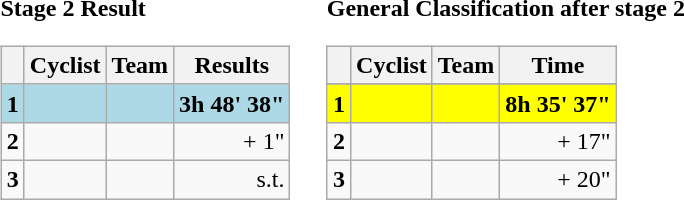<table>
<tr>
<td><strong>Stage 2 Result</strong><br><table class="wikitable">
<tr>
<th></th>
<th>Cyclist</th>
<th>Team</th>
<th>Results</th>
</tr>
<tr style="background:lightblue">
<td><strong>1</strong></td>
<td><strong></strong></td>
<td><strong></strong></td>
<td align=right><strong>3h 48' 38"</strong></td>
</tr>
<tr>
<td><strong>2</strong></td>
<td></td>
<td></td>
<td align=right>+ 1"</td>
</tr>
<tr>
<td><strong>3</strong></td>
<td></td>
<td></td>
<td align=right>s.t.</td>
</tr>
</table>
</td>
<td></td>
<td><strong>General Classification after stage 2</strong><br><table class="wikitable">
<tr>
<th></th>
<th>Cyclist</th>
<th>Team</th>
<th>Time</th>
</tr>
<tr>
</tr>
<tr style="background:yellow">
<td><strong>1</strong></td>
<td><strong></strong></td>
<td><strong></strong></td>
<td align=right><strong>8h 35' 37"</strong></td>
</tr>
<tr>
<td><strong>2</strong></td>
<td></td>
<td></td>
<td align=right>+ 17"</td>
</tr>
<tr>
<td><strong>3</strong></td>
<td></td>
<td></td>
<td align=right>+ 20"</td>
</tr>
</table>
</td>
</tr>
</table>
